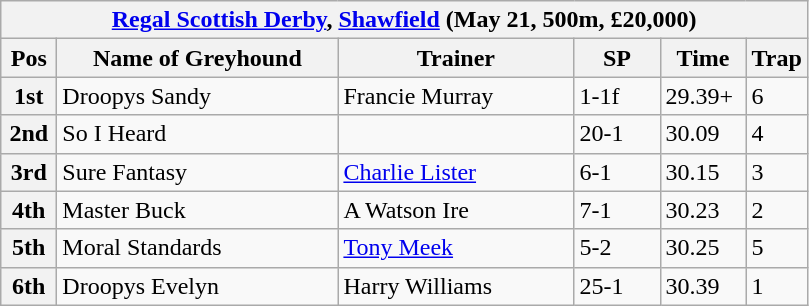<table class="wikitable">
<tr>
<th colspan="6"><a href='#'>Regal Scottish Derby</a>, <a href='#'>Shawfield</a> (May 21, 500m, £20,000)</th>
</tr>
<tr>
<th width=30>Pos</th>
<th width=180>Name of Greyhound</th>
<th width=150>Trainer</th>
<th width=50>SP</th>
<th width=50>Time</th>
<th width=30>Trap</th>
</tr>
<tr>
<th>1st</th>
<td>Droopys Sandy</td>
<td>Francie Murray</td>
<td>1-1f</td>
<td>29.39+</td>
<td>6</td>
</tr>
<tr>
<th>2nd</th>
<td>So I Heard</td>
<td></td>
<td>20-1</td>
<td>30.09</td>
<td>4</td>
</tr>
<tr>
<th>3rd</th>
<td>Sure Fantasy</td>
<td><a href='#'>Charlie Lister</a></td>
<td>6-1</td>
<td>30.15</td>
<td>3</td>
</tr>
<tr>
<th>4th</th>
<td>Master Buck</td>
<td>A Watson Ire</td>
<td>7-1</td>
<td>30.23</td>
<td>2</td>
</tr>
<tr>
<th>5th</th>
<td>Moral Standards</td>
<td><a href='#'>Tony Meek</a></td>
<td>5-2</td>
<td>30.25</td>
<td>5</td>
</tr>
<tr>
<th>6th</th>
<td>Droopys Evelyn</td>
<td>Harry Williams</td>
<td>25-1</td>
<td>30.39</td>
<td>1</td>
</tr>
</table>
